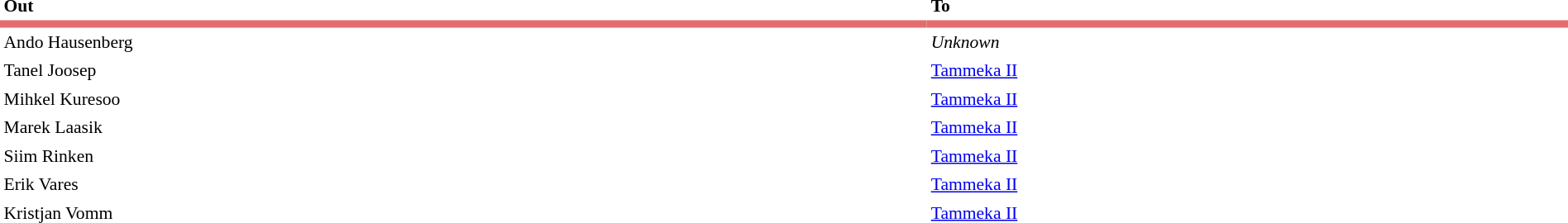<table cellspacing="0" cellpadding="3" style="width:100%;font-size:90%">
<tr>
<td style="width:60%"><strong>Out</strong></td>
<td style="width:40%"><strong>To</strong></td>
<td></td>
</tr>
<tr style="background-color:#E46C6D;">
<td></td>
<td></td>
<td></td>
<td></td>
<td></td>
</tr>
<tr>
<td> Ando Hausenberg</td>
<td><em>Unknown</em></td>
</tr>
<tr>
<td> Tanel Joosep</td>
<td><a href='#'>Tammeka II</a></td>
</tr>
<tr>
<td> Mihkel Kuresoo</td>
<td><a href='#'>Tammeka II</a></td>
</tr>
<tr>
<td> Marek Laasik</td>
<td><a href='#'>Tammeka II</a></td>
</tr>
<tr>
<td> Siim Rinken</td>
<td><a href='#'>Tammeka II</a></td>
</tr>
<tr>
<td> Erik Vares</td>
<td><a href='#'>Tammeka II</a></td>
</tr>
<tr>
<td> Kristjan Vomm</td>
<td><a href='#'>Tammeka II</a></td>
</tr>
</table>
